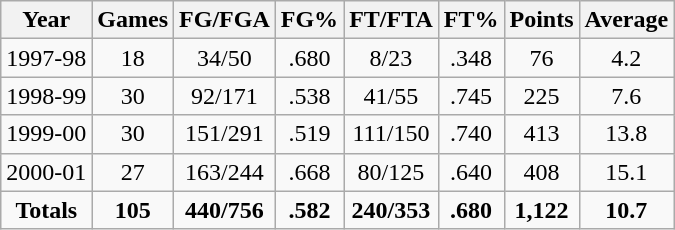<table class="wikitable">
<tr>
<th>Year</th>
<th>Games</th>
<th>FG/FGA</th>
<th>FG%</th>
<th>FT/FTA</th>
<th>FT%</th>
<th>Points</th>
<th>Average</th>
</tr>
<tr>
<td align="center">1997-98</td>
<td align="center">18</td>
<td align="center">34/50</td>
<td align="center">.680</td>
<td align="center">8/23</td>
<td align="center">.348</td>
<td align="center">76</td>
<td align="center">4.2</td>
</tr>
<tr>
<td align="center">1998-99</td>
<td align="center">30</td>
<td align="center">92/171</td>
<td align="center">.538</td>
<td align="center">41/55</td>
<td align="center">.745</td>
<td align="center">225</td>
<td align="center">7.6</td>
</tr>
<tr>
<td align="center">1999-00</td>
<td align="center">30</td>
<td align="center">151/291</td>
<td align="center">.519</td>
<td align="center">111/150</td>
<td align="center">.740</td>
<td align="center">413</td>
<td align="center">13.8</td>
</tr>
<tr>
<td align="center">2000-01</td>
<td align="center">27</td>
<td align="center">163/244</td>
<td align="center">.668</td>
<td align="center">80/125</td>
<td align="center">.640</td>
<td align="center">408</td>
<td align="center">15.1</td>
</tr>
<tr>
<td align="center"><strong>Totals</strong></td>
<td align="center"><strong>105</strong></td>
<td align="center"><strong>440/756</strong></td>
<td align="center"><strong>.582</strong></td>
<td align="center"><strong>240/353</strong></td>
<td align="center"><strong>.680</strong></td>
<td align="center"><strong>1,122</strong></td>
<td align="center"><strong>10.7</strong></td>
</tr>
</table>
